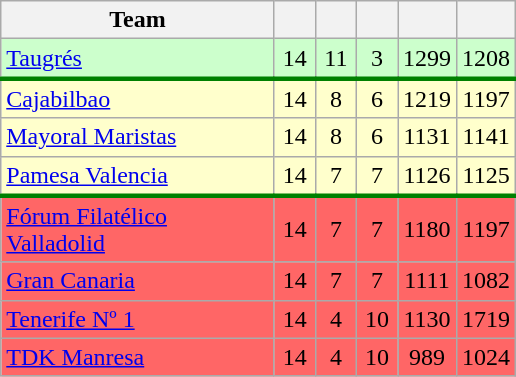<table class="wikitable" style="text-align:center;">
<tr>
<th width=175>Team</th>
<th width=20></th>
<th width=20></th>
<th width=20></th>
<th width=20></th>
<th width=20></th>
</tr>
<tr bgcolor=#ccffcc style="border-bottom:3px solid green;">
<td align=left><a href='#'>Taugrés</a></td>
<td>14</td>
<td>11</td>
<td>3</td>
<td>1299</td>
<td>1208</td>
</tr>
<tr bgcolor=#ffffcc>
<td align=left><a href='#'>Cajabilbao</a></td>
<td>14</td>
<td>8</td>
<td>6</td>
<td>1219</td>
<td>1197</td>
</tr>
<tr bgcolor=#ffffcc>
<td align=left><a href='#'>Mayoral Maristas</a></td>
<td>14</td>
<td>8</td>
<td>6</td>
<td>1131</td>
<td>1141</td>
</tr>
<tr bgcolor=#ffffcc style="border-bottom:3px solid green;">
<td align=left><a href='#'>Pamesa Valencia</a></td>
<td>14</td>
<td>7</td>
<td>7</td>
<td>1126</td>
<td>1125</td>
</tr>
<tr bgcolor=#ff6666>
<td align=left><a href='#'>Fórum Filatélico Valladolid</a></td>
<td>14</td>
<td>7</td>
<td>7</td>
<td>1180</td>
<td>1197</td>
</tr>
<tr bgcolor=#ff6666>
<td align=left><a href='#'>Gran Canaria</a></td>
<td>14</td>
<td>7</td>
<td>7</td>
<td>1111</td>
<td>1082</td>
</tr>
<tr bgcolor=#ff6666>
<td align=left><a href='#'>Tenerife Nº 1</a></td>
<td>14</td>
<td>4</td>
<td>10</td>
<td>1130</td>
<td>1719</td>
</tr>
<tr bgcolor=#ff6666>
<td align=left><a href='#'>TDK Manresa</a></td>
<td>14</td>
<td>4</td>
<td>10</td>
<td>989</td>
<td>1024</td>
</tr>
</table>
